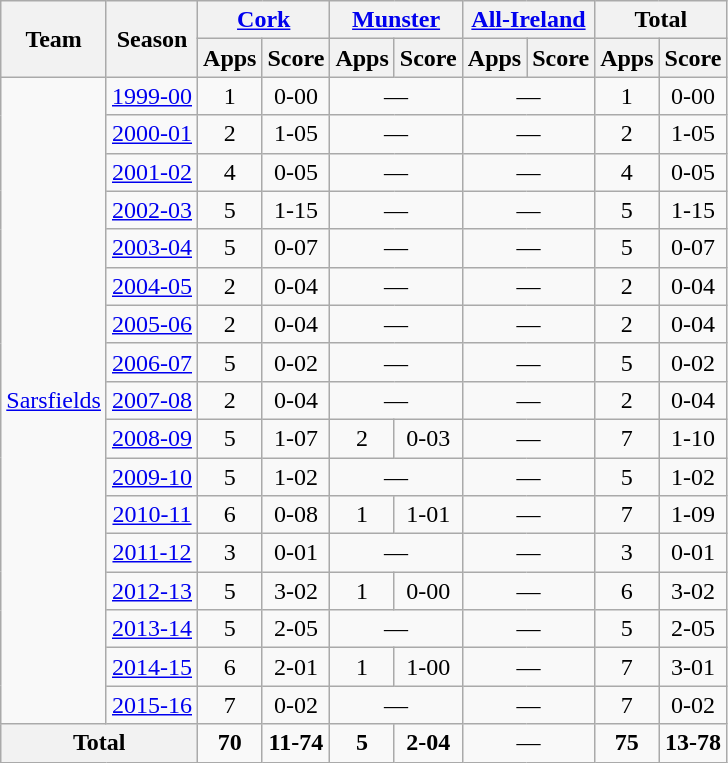<table class="wikitable" style="text-align:center">
<tr>
<th rowspan="2">Team</th>
<th rowspan="2">Season</th>
<th colspan="2"><a href='#'>Cork</a></th>
<th colspan="2"><a href='#'>Munster</a></th>
<th colspan="2"><a href='#'>All-Ireland</a></th>
<th colspan="2">Total</th>
</tr>
<tr>
<th>Apps</th>
<th>Score</th>
<th>Apps</th>
<th>Score</th>
<th>Apps</th>
<th>Score</th>
<th>Apps</th>
<th>Score</th>
</tr>
<tr>
<td rowspan="17"><a href='#'>Sarsfields</a></td>
<td><a href='#'>1999-00</a></td>
<td>1</td>
<td>0-00</td>
<td colspan=2>—</td>
<td colspan=2>—</td>
<td>1</td>
<td>0-00</td>
</tr>
<tr>
<td><a href='#'>2000-01</a></td>
<td>2</td>
<td>1-05</td>
<td colspan=2>—</td>
<td colspan=2>—</td>
<td>2</td>
<td>1-05</td>
</tr>
<tr>
<td><a href='#'>2001-02</a></td>
<td>4</td>
<td>0-05</td>
<td colspan=2>—</td>
<td colspan=2>—</td>
<td>4</td>
<td>0-05</td>
</tr>
<tr>
<td><a href='#'>2002-03</a></td>
<td>5</td>
<td>1-15</td>
<td colspan=2>—</td>
<td colspan=2>—</td>
<td>5</td>
<td>1-15</td>
</tr>
<tr>
<td><a href='#'>2003-04</a></td>
<td>5</td>
<td>0-07</td>
<td colspan=2>—</td>
<td colspan=2>—</td>
<td>5</td>
<td>0-07</td>
</tr>
<tr>
<td><a href='#'>2004-05</a></td>
<td>2</td>
<td>0-04</td>
<td colspan=2>—</td>
<td colspan=2>—</td>
<td>2</td>
<td>0-04</td>
</tr>
<tr>
<td><a href='#'>2005-06</a></td>
<td>2</td>
<td>0-04</td>
<td colspan=2>—</td>
<td colspan=2>—</td>
<td>2</td>
<td>0-04</td>
</tr>
<tr>
<td><a href='#'>2006-07</a></td>
<td>5</td>
<td>0-02</td>
<td colspan=2>—</td>
<td colspan=2>—</td>
<td>5</td>
<td>0-02</td>
</tr>
<tr>
<td><a href='#'>2007-08</a></td>
<td>2</td>
<td>0-04</td>
<td colspan=2>—</td>
<td colspan=2>—</td>
<td>2</td>
<td>0-04</td>
</tr>
<tr>
<td><a href='#'>2008-09</a></td>
<td>5</td>
<td>1-07</td>
<td>2</td>
<td>0-03</td>
<td colspan=2>—</td>
<td>7</td>
<td>1-10</td>
</tr>
<tr>
<td><a href='#'>2009-10</a></td>
<td>5</td>
<td>1-02</td>
<td colspan=2>—</td>
<td colspan=2>—</td>
<td>5</td>
<td>1-02</td>
</tr>
<tr>
<td><a href='#'>2010-11</a></td>
<td>6</td>
<td>0-08</td>
<td>1</td>
<td>1-01</td>
<td colspan=2>—</td>
<td>7</td>
<td>1-09</td>
</tr>
<tr>
<td><a href='#'>2011-12</a></td>
<td>3</td>
<td>0-01</td>
<td colspan=2>—</td>
<td colspan=2>—</td>
<td>3</td>
<td>0-01</td>
</tr>
<tr>
<td><a href='#'>2012-13</a></td>
<td>5</td>
<td>3-02</td>
<td>1</td>
<td>0-00</td>
<td colspan=2>—</td>
<td>6</td>
<td>3-02</td>
</tr>
<tr>
<td><a href='#'>2013-14</a></td>
<td>5</td>
<td>2-05</td>
<td colspan=2>—</td>
<td colspan=2>—</td>
<td>5</td>
<td>2-05</td>
</tr>
<tr>
<td><a href='#'>2014-15</a></td>
<td>6</td>
<td>2-01</td>
<td>1</td>
<td>1-00</td>
<td colspan=2>—</td>
<td>7</td>
<td>3-01</td>
</tr>
<tr>
<td><a href='#'>2015-16</a></td>
<td>7</td>
<td>0-02</td>
<td colspan=2>—</td>
<td colspan=2>—</td>
<td>7</td>
<td>0-02</td>
</tr>
<tr>
<th colspan="2">Total</th>
<td><strong>70</strong></td>
<td><strong>11-74</strong></td>
<td><strong>5</strong></td>
<td><strong>2-04</strong></td>
<td colspan=2>—</td>
<td><strong>75</strong></td>
<td><strong>13-78</strong></td>
</tr>
</table>
